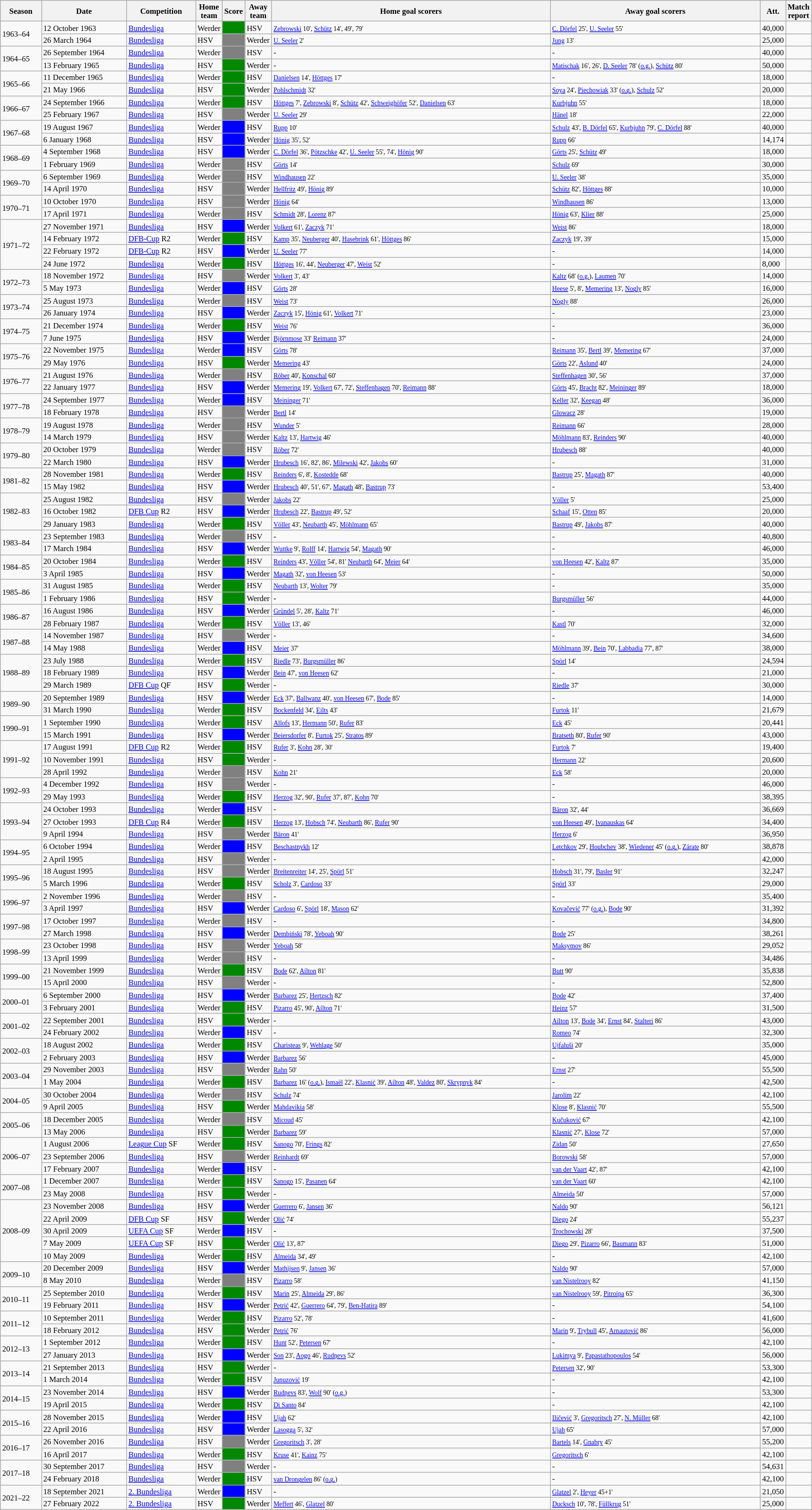<table class="wikitable" style="width:90%; margin:0 left; font-size: 11px">
<tr>
<th>Season</th>
<th>Date</th>
<th>Competition</th>
<th width="2">Home team</th>
<th width="2">Score</th>
<th width="2">Away team</th>
<th>Home goal scorers</th>
<th>Away goal scorers</th>
<th width="2">Att.</th>
<th width="2">Match report</th>
</tr>
<tr>
<td rowspan=2>1963–64</td>
<td>12 October 1963</td>
<td><a href='#'>Bundesliga</a></td>
<td>Werder</td>
<td bgcolor=008800></td>
<td>HSV</td>
<td><small><a href='#'>Zebrowski</a> 10', <a href='#'>Schütz</a> 14', 49', 79'</small></td>
<td><small><a href='#'>C. Dörfel</a> 25', <a href='#'>U. Seeler</a> 55'</small></td>
<td>40,000</td>
<td></td>
</tr>
<tr>
<td>26 March 1964</td>
<td><a href='#'>Bundesliga</a></td>
<td>HSV</td>
<td bgcolor=808080></td>
<td>Werder</td>
<td><small><a href='#'>U. Seeler</a> 2'</small></td>
<td><small><a href='#'>Jung</a> 13'</small></td>
<td>25,000</td>
<td></td>
</tr>
<tr>
<td rowspan=2>1964–65</td>
<td>26 September 1964</td>
<td><a href='#'>Bundesliga</a></td>
<td>Werder</td>
<td bgcolor=808080></td>
<td>HSV</td>
<td>-</td>
<td>-</td>
<td>40,000</td>
<td></td>
</tr>
<tr>
<td>13 February 1965</td>
<td><a href='#'>Bundesliga</a></td>
<td>HSV</td>
<td bgcolor=008800></td>
<td>Werder</td>
<td>-</td>
<td><small><a href='#'>Matischak</a> 16', 26', <a href='#'>D. Seeler</a> 78' (<a href='#'>o.g.</a>), <a href='#'>Schütz</a> 80'</small></td>
<td>50,000</td>
<td></td>
</tr>
<tr>
<td rowspan=2>1965–66</td>
<td>11 December 1965</td>
<td><a href='#'>Bundesliga</a></td>
<td>Werder</td>
<td bgcolor=008800></td>
<td>HSV</td>
<td><small><a href='#'>Danielsen</a> 14', <a href='#'>Höttges</a> 17'</small></td>
<td>-</td>
<td>18,000</td>
<td></td>
</tr>
<tr>
<td>21 May 1966</td>
<td><a href='#'>Bundesliga</a></td>
<td>HSV</td>
<td bgcolor=008800></td>
<td>Werder</td>
<td><small><a href='#'>Pohlschmidt</a> 32'</small></td>
<td><small><a href='#'>Soya</a> 24', <a href='#'>Piechowiak</a> 33' (<a href='#'>o.g.</a>), <a href='#'>Schulz</a> 52'</small></td>
<td>20,000</td>
<td></td>
</tr>
<tr>
<td rowspan=2>1966–67</td>
<td>24 September 1966</td>
<td><a href='#'>Bundesliga</a></td>
<td>Werder</td>
<td bgcolor=008800></td>
<td>HSV</td>
<td><small><a href='#'>Höttges</a> 7', <a href='#'>Zebrowski</a> 8', <a href='#'>Schütz</a> 42', <a href='#'>Schweighöfer</a> 52', <a href='#'>Danielsen</a> 63'</small></td>
<td><small><a href='#'>Kurbjuhn</a> 55'</small></td>
<td>18,000</td>
<td></td>
</tr>
<tr>
<td>25 February 1967</td>
<td><a href='#'>Bundesliga</a></td>
<td>HSV</td>
<td bgcolor=808080></td>
<td>Werder</td>
<td><small><a href='#'>U. Seeler</a> 29'</small></td>
<td><small><a href='#'>Hänel</a> 18'</small></td>
<td>22,000</td>
<td></td>
</tr>
<tr>
<td rowspan=2>1967–68</td>
<td>19 August 1967</td>
<td><a href='#'>Bundesliga</a></td>
<td>Werder</td>
<td bgcolor=0000FF></td>
<td>HSV</td>
<td><small><a href='#'>Rupp</a> 10'</small></td>
<td><small><a href='#'>Schulz</a> 43', <a href='#'>B. Dörfel</a> 65', <a href='#'>Kurbjuhn</a> 79', <a href='#'>C. Dörfel</a> 88'</small></td>
<td>40,000</td>
<td></td>
</tr>
<tr>
<td>6 January 1968</td>
<td><a href='#'>Bundesliga</a></td>
<td>HSV</td>
<td bgcolor=0000FF></td>
<td>Werder</td>
<td><small><a href='#'>Hönig</a> 35', 52'</small></td>
<td><small><a href='#'>Rupp</a> 66'</small></td>
<td>14,174</td>
<td></td>
</tr>
<tr>
<td rowspan=2>1968–69</td>
<td>4 September 1968</td>
<td><a href='#'>Bundesliga</a></td>
<td>HSV</td>
<td bgcolor=0000FF></td>
<td>Werder</td>
<td><small><a href='#'>C. Dörfel</a> 36', <a href='#'>Pötzschke</a> 42', <a href='#'>U. Seeler</a> 55', 74', <a href='#'>Hönig</a> 90'</small></td>
<td><small><a href='#'>Görts</a> 25', <a href='#'>Schütz</a> 49'</small></td>
<td>18,000</td>
<td></td>
</tr>
<tr>
<td>1 February 1969</td>
<td><a href='#'>Bundesliga</a></td>
<td>Werder</td>
<td bgcolor=808080></td>
<td>HSV</td>
<td><small><a href='#'>Görts</a> 14'</small></td>
<td><small><a href='#'>Schulz</a> 69'</small></td>
<td>30,000</td>
<td></td>
</tr>
<tr>
<td rowspan=2>1969–70</td>
<td>6 September 1969</td>
<td><a href='#'>Bundesliga</a></td>
<td>Werder</td>
<td bgcolor=808080></td>
<td>HSV</td>
<td><small><a href='#'>Windhausen</a> 22'</small></td>
<td><small><a href='#'>U. Seeler</a> 38'</small></td>
<td>35,000</td>
<td></td>
</tr>
<tr>
<td>14 April 1970</td>
<td><a href='#'>Bundesliga</a></td>
<td>HSV</td>
<td bgcolor=808080></td>
<td>Werder</td>
<td><small><a href='#'>Hellfritz</a> 49', <a href='#'>Hönig</a> 89'</small></td>
<td><small><a href='#'>Schütz</a> 82', <a href='#'>Höttges</a> 88'</small></td>
<td>10,000</td>
<td></td>
</tr>
<tr>
<td rowspan=2>1970–71</td>
<td>10 October 1970</td>
<td><a href='#'>Bundesliga</a></td>
<td>HSV</td>
<td bgcolor=808080></td>
<td>Werder</td>
<td><small><a href='#'>Hönig</a> 64'</small></td>
<td><small><a href='#'>Windhausen</a> 86'</small></td>
<td>13,000</td>
<td></td>
</tr>
<tr>
<td>17 April 1971</td>
<td><a href='#'>Bundesliga</a></td>
<td>Werder</td>
<td bgcolor=808080></td>
<td>HSV</td>
<td><small><a href='#'>Schmidt</a> 28', <a href='#'>Lorenz</a> 87'</small></td>
<td><small><a href='#'>Hönig</a> 63', <a href='#'>Klier</a> 88'</small></td>
<td>25,000</td>
<td></td>
</tr>
<tr>
<td rowspan=4>1971–72</td>
<td>27 November 1971</td>
<td><a href='#'>Bundesliga</a></td>
<td>HSV</td>
<td bgcolor=0000FF></td>
<td>Werder</td>
<td><small><a href='#'>Volkert</a> 61', <a href='#'>Zaczyk</a> 71'</small></td>
<td><small><a href='#'>Weist</a> 86'</small></td>
<td>18,000</td>
<td></td>
</tr>
<tr>
<td>14 February 1972</td>
<td><a href='#'>DFB-Cup</a> R2</td>
<td>Werder</td>
<td bgcolor=008800></td>
<td>HSV</td>
<td><small><a href='#'>Kamp</a> 35', <a href='#'>Neuberger</a> 40', <a href='#'>Hasebrink</a> 61', <a href='#'>Höttges</a> 86'</small></td>
<td><small><a href='#'>Zaczyk</a> 19', 39'</small></td>
<td>15,000</td>
<td></td>
</tr>
<tr>
<td>22 February 1972</td>
<td><a href='#'>DFB-Cup</a> R2</td>
<td>HSV</td>
<td bgcolor=0000FF></td>
<td>Werder</td>
<td><small><a href='#'>U. Seeler</a> 77'</small></td>
<td>-</td>
<td>14,000</td>
<td></td>
</tr>
<tr>
<td>24 June 1972</td>
<td><a href='#'>Bundesliga</a></td>
<td>Werder</td>
<td bgcolor=008800></td>
<td>HSV</td>
<td><small><a href='#'>Höttges</a> 16', 44', <a href='#'>Neuberger</a> 47', <a href='#'>Weist</a> 52'</small></td>
<td>-</td>
<td>8,000</td>
<td></td>
</tr>
<tr>
<td rowspan=2>1972–73</td>
<td>18 November 1972</td>
<td><a href='#'>Bundesliga</a></td>
<td>HSV</td>
<td bgcolor=808080></td>
<td>Werder</td>
<td><small><a href='#'>Volkert</a> 3', 43'</small></td>
<td><small><a href='#'>Kaltz</a> 68' (<a href='#'>o.g.</a>), <a href='#'>Laumen</a> 70'</small></td>
<td>14,000</td>
<td></td>
</tr>
<tr>
<td>5 May 1973</td>
<td><a href='#'>Bundesliga</a></td>
<td>Werder</td>
<td bgcolor=0000FF></td>
<td>HSV</td>
<td><small><a href='#'>Görts</a> 28'</small></td>
<td><small><a href='#'>Heese</a> 5', 8', <a href='#'>Memering</a> 13', <a href='#'>Nogly</a> 85'</small></td>
<td>16,000</td>
<td></td>
</tr>
<tr>
<td rowspan=2>1973–74</td>
<td>25 August 1973</td>
<td><a href='#'>Bundesliga</a></td>
<td>Werder</td>
<td bgcolor=808080></td>
<td>HSV</td>
<td><small><a href='#'>Weist</a> 73'</small></td>
<td><small><a href='#'>Nogly</a> 88'</small></td>
<td>26,000</td>
<td></td>
</tr>
<tr>
<td>26 January 1974</td>
<td><a href='#'>Bundesliga</a></td>
<td>HSV</td>
<td bgcolor=0000FF></td>
<td>Werder</td>
<td><small><a href='#'>Zaczyk</a> 15', <a href='#'>Hönig</a> 61', <a href='#'>Volkert</a> 71'</small></td>
<td>-</td>
<td>23,000</td>
<td></td>
</tr>
<tr>
<td rowspan=2>1974–75</td>
<td>21 December 1974</td>
<td><a href='#'>Bundesliga</a></td>
<td>Werder</td>
<td bgcolor=008800></td>
<td>HSV</td>
<td><small><a href='#'>Weist</a> 76'</small></td>
<td>-</td>
<td>36,000</td>
<td></td>
</tr>
<tr>
<td>7 June 1975</td>
<td><a href='#'>Bundesliga</a></td>
<td>HSV</td>
<td bgcolor=0000FF></td>
<td>Werder</td>
<td><small><a href='#'>Björnmose</a> 33' <a href='#'>Reimann</a> 37'</small></td>
<td>-</td>
<td>24,000</td>
<td></td>
</tr>
<tr>
<td rowspan=2>1975–76</td>
<td>22 November 1975</td>
<td><a href='#'>Bundesliga</a></td>
<td>Werder</td>
<td bgcolor=0000FF></td>
<td>HSV</td>
<td><small><a href='#'>Görts</a> 78'</small></td>
<td><small><a href='#'>Reimann</a> 35', <a href='#'>Bertl</a> 39', <a href='#'>Memering</a> 67'</small></td>
<td>37,000</td>
<td></td>
</tr>
<tr>
<td>29 May 1976</td>
<td><a href='#'>Bundesliga</a></td>
<td>HSV</td>
<td bgcolor=008800></td>
<td>Werder</td>
<td><small><a href='#'>Memering</a> 43'</small></td>
<td><small><a href='#'>Görts</a> 22', <a href='#'>Aslund</a> 40'</small></td>
<td>24,000</td>
<td></td>
</tr>
<tr>
<td rowspan=2>1976–77</td>
<td>21 August 1976</td>
<td><a href='#'>Bundesliga</a></td>
<td>Werder</td>
<td bgcolor=808080></td>
<td>HSV</td>
<td><small><a href='#'>Röber</a> 40', <a href='#'>Konschal</a> 60'</small></td>
<td><small><a href='#'>Steffenhagen</a> 30', 56'</small></td>
<td>37,000</td>
<td></td>
</tr>
<tr>
<td>22 January 1977</td>
<td><a href='#'>Bundesliga</a></td>
<td>HSV</td>
<td bgcolor=0000FF></td>
<td>Werder</td>
<td><small><a href='#'>Memering</a> 19', <a href='#'>Volkert</a> 67', 72', <a href='#'>Steffenhagen</a> 70', <a href='#'>Reimann</a> 88'</small></td>
<td><small><a href='#'>Görts</a> 45', <a href='#'>Bracht</a> 82', <a href='#'>Meininger</a> 89'</small></td>
<td>18,000</td>
<td></td>
</tr>
<tr>
<td rowspan=2>1977–78</td>
<td>24 September 1977</td>
<td><a href='#'>Bundesliga</a></td>
<td>Werder</td>
<td bgcolor=0000FF></td>
<td>HSV</td>
<td><small><a href='#'>Meininger</a> 71'</small></td>
<td><small><a href='#'>Keller</a> 32', <a href='#'>Keegan</a> 48'</small></td>
<td>36,000</td>
<td></td>
</tr>
<tr>
<td>18 February 1978</td>
<td><a href='#'>Bundesliga</a></td>
<td>HSV</td>
<td bgcolor=808080></td>
<td>Werder</td>
<td><small><a href='#'>Bertl</a> 14'</small></td>
<td><small><a href='#'>Glowacz</a> 28'</small></td>
<td>19,000</td>
<td></td>
</tr>
<tr>
<td rowspan=2>1978–79</td>
<td>19 August 1978</td>
<td><a href='#'>Bundesliga</a></td>
<td>Werder</td>
<td bgcolor=808080></td>
<td>HSV</td>
<td><small><a href='#'>Wunder</a> 5'</small></td>
<td><small><a href='#'>Reimann</a> 66'</small></td>
<td>28,000</td>
<td></td>
</tr>
<tr>
<td>14 March 1979</td>
<td><a href='#'>Bundesliga</a></td>
<td>HSV</td>
<td bgcolor=808080></td>
<td>Werder</td>
<td><small><a href='#'>Kaltz</a> 13', <a href='#'>Hartwig</a> 46'</small></td>
<td><small><a href='#'>Möhlmann</a> 83', <a href='#'>Reinders</a> 90'</small></td>
<td>40,000</td>
<td></td>
</tr>
<tr>
<td rowspan=2>1979–80</td>
<td>20 October 1979</td>
<td><a href='#'>Bundesliga</a></td>
<td>Werder</td>
<td bgcolor=808080></td>
<td>HSV</td>
<td><small><a href='#'>Röber</a> 72'</small></td>
<td><small><a href='#'>Hrubesch</a> 88'</small></td>
<td>40,000</td>
<td></td>
</tr>
<tr>
<td>22 March 1980</td>
<td><a href='#'>Bundesliga</a></td>
<td>HSV</td>
<td bgcolor=0000FF></td>
<td>Werder</td>
<td><small><a href='#'>Hrubesch</a> 16', 82', 86', <a href='#'>Milewski</a> 42', <a href='#'>Jakobs</a> 60'</small></td>
<td>-</td>
<td>31,000</td>
<td></td>
</tr>
<tr>
<td rowspan=2>1981–82</td>
<td>28 November 1981</td>
<td><a href='#'>Bundesliga</a></td>
<td>Werder</td>
<td bgcolor=008800></td>
<td>HSV</td>
<td><small><a href='#'>Reinders</a> 6', 8', <a href='#'>Kostedde</a> 68'</small></td>
<td><small><a href='#'>Bastrup</a> 25', <a href='#'>Magath</a> 87'</small></td>
<td>40,000</td>
<td></td>
</tr>
<tr>
<td>15 May 1982</td>
<td><a href='#'>Bundesliga</a></td>
<td>HSV</td>
<td bgcolor=0000FF></td>
<td>Werder</td>
<td><small><a href='#'>Hrubesch</a> 40', 51', 67', <a href='#'>Magath</a> 48', <a href='#'>Bastrup</a> 73'</small></td>
<td>-</td>
<td>53,400</td>
<td></td>
</tr>
<tr>
<td rowspan=3>1982–83</td>
<td>25 August 1982</td>
<td><a href='#'>Bundesliga</a></td>
<td>HSV</td>
<td bgcolor=808080></td>
<td>Werder</td>
<td><small><a href='#'>Jakobs</a> 22'</small></td>
<td><small><a href='#'>Völler</a> 5'</small></td>
<td>25,000</td>
<td></td>
</tr>
<tr>
<td>16 October 1982</td>
<td><a href='#'>DFB Cup</a> R2</td>
<td>HSV</td>
<td bgcolor=0000FF></td>
<td>Werder</td>
<td><small><a href='#'>Hrubesch</a> 22', <a href='#'>Bastrup</a> 49', 52'</small></td>
<td><small><a href='#'>Schaaf</a> 15', <a href='#'>Otten</a> 85'</small></td>
<td>20,000</td>
<td></td>
</tr>
<tr>
<td>29 January 1983</td>
<td><a href='#'>Bundesliga</a></td>
<td>Werder</td>
<td bgcolor=008800></td>
<td>HSV</td>
<td><small><a href='#'>Völler</a> 43', <a href='#'>Neubarth</a> 45', <a href='#'>Möhlmann</a> 65'</small></td>
<td><small><a href='#'>Bastrup</a> 49', <a href='#'>Jakobs</a> 87'</small></td>
<td>40,000</td>
<td></td>
</tr>
<tr>
<td rowspan=2>1983–84</td>
<td>23 September 1983</td>
<td><a href='#'>Bundesliga</a></td>
<td>Werder</td>
<td bgcolor=808080></td>
<td>HSV</td>
<td>-</td>
<td>-</td>
<td>40,800</td>
<td></td>
</tr>
<tr>
<td>17 March 1984</td>
<td><a href='#'>Bundesliga</a></td>
<td>HSV</td>
<td bgcolor=0000FF></td>
<td>Werder</td>
<td><small><a href='#'>Wuttke</a> 9', <a href='#'>Rolff</a> 14', <a href='#'>Hartwig</a> 54', <a href='#'>Magath</a> 90'</small></td>
<td>-</td>
<td>46,000</td>
<td></td>
</tr>
<tr>
<td rowspan=2>1984–85</td>
<td>20 October 1984</td>
<td><a href='#'>Bundesliga</a></td>
<td>Werder</td>
<td bgcolor=008800></td>
<td>HSV</td>
<td><small><a href='#'>Reinders</a> 43', <a href='#'>Völler</a> 54', 81' <a href='#'>Neubarth</a> 64', <a href='#'>Meier</a> 64'</small></td>
<td><small><a href='#'>von Heesen</a> 42', <a href='#'>Kaltz</a> 87'</small></td>
<td>35,000</td>
<td></td>
</tr>
<tr>
<td>3 April 1985</td>
<td><a href='#'>Bundesliga</a></td>
<td>HSV</td>
<td bgcolor=0000FF></td>
<td>Werder</td>
<td><small><a href='#'>Magath</a> 32', <a href='#'>von Heesen</a> 53'</small></td>
<td>-</td>
<td>50,000</td>
<td></td>
</tr>
<tr>
<td rowspan=2>1985–86</td>
<td>31 August 1985</td>
<td><a href='#'>Bundesliga</a></td>
<td>Werder</td>
<td bgcolor=008800></td>
<td>HSV</td>
<td><small><a href='#'>Neubarth</a> 13', <a href='#'>Wolter</a> 79'</small></td>
<td>-</td>
<td>35,000</td>
<td></td>
</tr>
<tr>
<td>1 February 1986</td>
<td><a href='#'>Bundesliga</a></td>
<td>HSV</td>
<td bgcolor=008800></td>
<td>Werder</td>
<td>-</td>
<td><small><a href='#'>Burgsmüller</a> 56'</small></td>
<td>44,000</td>
<td></td>
</tr>
<tr>
<td rowspan=2>1986–87</td>
<td>16 August 1986</td>
<td><a href='#'>Bundesliga</a></td>
<td>HSV</td>
<td bgcolor=0000FF></td>
<td>Werder</td>
<td><small><a href='#'>Gründel</a> 5', 28', <a href='#'>Kaltz</a> 71'</small></td>
<td>-</td>
<td>46,000</td>
<td></td>
</tr>
<tr>
<td>28 February 1987</td>
<td><a href='#'>Bundesliga</a></td>
<td>Werder</td>
<td bgcolor=008800></td>
<td>HSV</td>
<td><small><a href='#'>Völler</a> 13', 46'</small></td>
<td><small><a href='#'>Kastl</a> 70'</small></td>
<td>32,000</td>
<td></td>
</tr>
<tr>
<td rowspan=2>1987–88</td>
<td>14 November 1987</td>
<td><a href='#'>Bundesliga</a></td>
<td>HSV</td>
<td bgcolor=808080></td>
<td>Werder</td>
<td>-</td>
<td>-</td>
<td>34,600</td>
<td></td>
</tr>
<tr>
<td>14 May 1988</td>
<td><a href='#'>Bundesliga</a></td>
<td>Werder</td>
<td bgcolor=0000FF></td>
<td>HSV</td>
<td><small><a href='#'>Meier</a> 37'</small></td>
<td><small><a href='#'>Möhlmann</a> 39', <a href='#'>Bein</a> 70', <a href='#'>Labbadia</a> 77', 87'</small></td>
<td>38,000</td>
<td></td>
</tr>
<tr>
<td rowspan=3>1988–89</td>
<td>23 July 1988</td>
<td><a href='#'>Bundesliga</a></td>
<td>Werder</td>
<td bgcolor=008800></td>
<td>HSV</td>
<td><small><a href='#'>Riedle</a> 73', <a href='#'>Burgsmüller</a> 86'</small></td>
<td><small><a href='#'>Spörl</a> 14'</small></td>
<td>24,594</td>
<td></td>
</tr>
<tr>
<td>18 February 1989</td>
<td><a href='#'>Bundesliga</a></td>
<td>HSV</td>
<td bgcolor=0000FF></td>
<td>Werder</td>
<td><small><a href='#'>Bein</a> 47', <a href='#'>von Heesen</a> 62'</small></td>
<td>-</td>
<td>21,000</td>
<td></td>
</tr>
<tr>
<td>29 March 1989</td>
<td><a href='#'>DFB Cup</a> QF</td>
<td>HSV</td>
<td bgcolor=008800></td>
<td>Werder</td>
<td>-</td>
<td><small><a href='#'>Riedle</a> 37'</small></td>
<td>30,000</td>
<td></td>
</tr>
<tr>
<td rowspan=2>1989–90</td>
<td>20 September 1989</td>
<td><a href='#'>Bundesliga</a></td>
<td>HSV</td>
<td bgcolor=0000FF></td>
<td>Werder</td>
<td><small><a href='#'>Eck</a> 37', <a href='#'>Ballwanz</a> 40', <a href='#'>von Heesen</a> 67', <a href='#'>Bode</a> 85'</small></td>
<td>-</td>
<td>14,000</td>
<td></td>
</tr>
<tr>
<td>31 March 1990</td>
<td><a href='#'>Bundesliga</a></td>
<td>Werder</td>
<td bgcolor=008800></td>
<td>HSV</td>
<td><small><a href='#'>Bockenfeld</a> 34', <a href='#'>Eilts</a> 43'</small></td>
<td><small><a href='#'>Furtok</a> 11'</small></td>
<td>21,679</td>
<td></td>
</tr>
<tr>
<td rowspan=2>1990–91</td>
<td>1 September 1990</td>
<td><a href='#'>Bundesliga</a></td>
<td>Werder</td>
<td bgcolor=008800></td>
<td>HSV</td>
<td><small><a href='#'>Allofs</a> 13', <a href='#'>Hermann</a> 50', <a href='#'>Rufer</a> 83'</small></td>
<td><small><a href='#'>Eck</a> 45'</small></td>
<td>20,441</td>
<td></td>
</tr>
<tr>
<td>15 March 1991</td>
<td><a href='#'>Bundesliga</a></td>
<td>HSV</td>
<td bgcolor=0000FF></td>
<td>Werder</td>
<td><small><a href='#'>Beiersdorfer</a> 8', <a href='#'>Furtok</a> 25', <a href='#'>Stratos</a> 89'</small></td>
<td><small><a href='#'>Bratseth</a> 80', <a href='#'>Rufer</a> 90'</small></td>
<td>43,000</td>
<td></td>
</tr>
<tr>
<td rowspan=3>1991–92</td>
<td>17 August 1991</td>
<td><a href='#'>DFB Cup</a> R2</td>
<td>Werder</td>
<td bgcolor=008800></td>
<td>HSV</td>
<td><small><a href='#'>Rufer</a> 3', <a href='#'>Kohn</a> 28', 30'</small></td>
<td><small><a href='#'>Furtok</a> 7'</small></td>
<td>19,400</td>
<td></td>
</tr>
<tr>
<td>10 November 1991</td>
<td><a href='#'>Bundesliga</a></td>
<td>HSV</td>
<td bgcolor=008800></td>
<td>Werder</td>
<td>-</td>
<td><small><a href='#'>Hermann</a> 22'</small></td>
<td>20,600</td>
<td></td>
</tr>
<tr>
<td>28 April 1992</td>
<td><a href='#'>Bundesliga</a></td>
<td>Werder</td>
<td bgcolor=808080></td>
<td>HSV</td>
<td><small><a href='#'>Kohn</a> 21'</small></td>
<td><small><a href='#'>Eck</a> 58'</small></td>
<td>20,000</td>
<td></td>
</tr>
<tr>
<td rowspan=2>1992–93</td>
<td>4 December 1992</td>
<td><a href='#'>Bundesliga</a></td>
<td>HSV</td>
<td bgcolor=808080></td>
<td>Werder</td>
<td>-</td>
<td>-</td>
<td>46,000</td>
<td></td>
</tr>
<tr>
<td>29 May 1993</td>
<td><a href='#'>Bundesliga</a></td>
<td>Werder</td>
<td bgcolor=008800></td>
<td>HSV</td>
<td><small><a href='#'>Herzog</a> 32', 90', <a href='#'>Rufer</a> 37', 87', <a href='#'>Kohn</a> 70'</small></td>
<td>-</td>
<td>38,395</td>
<td></td>
</tr>
<tr>
<td rowspan=3>1993–94</td>
<td>24 October 1993</td>
<td><a href='#'>Bundesliga</a></td>
<td>Werder</td>
<td bgcolor=0000FF></td>
<td>HSV</td>
<td>-</td>
<td><small><a href='#'>Bäron</a> 32', 44'</small></td>
<td>36,669</td>
<td></td>
</tr>
<tr>
<td>27 October 1993</td>
<td><a href='#'>DFB Cup</a> R4</td>
<td>Werder</td>
<td bgcolor=008800></td>
<td>HSV</td>
<td><small><a href='#'>Herzog</a> 13', <a href='#'>Hobsch</a> 74', <a href='#'>Neubarth</a> 86', <a href='#'>Rufer</a> 90'</small></td>
<td><small><a href='#'>von Heesen</a> 49', <a href='#'>Ivanauskas</a> 64'</small></td>
<td>34,400</td>
<td></td>
</tr>
<tr>
<td>9 April 1994</td>
<td><a href='#'>Bundesliga</a></td>
<td>HSV</td>
<td bgcolor=808080></td>
<td>Werder</td>
<td><small><a href='#'>Bäron</a> 41'</small></td>
<td><small><a href='#'>Herzog</a> 6'</small></td>
<td>36,950</td>
<td></td>
</tr>
<tr>
<td rowspan=2>1994–95</td>
<td>6 October 1994</td>
<td><a href='#'>Bundesliga</a></td>
<td>Werder</td>
<td bgcolor=0000FF></td>
<td>HSV</td>
<td><small><a href='#'>Beschastnykh</a> 12'</small></td>
<td><small><a href='#'>Letchkov</a> 29', <a href='#'>Houbchev</a> 38', <a href='#'>Wiedener</a> 45' (<a href='#'>o.g.</a>), <a href='#'>Zárate</a> 80'</small></td>
<td>38,878</td>
<td></td>
</tr>
<tr>
<td>2 April 1995</td>
<td><a href='#'>Bundesliga</a></td>
<td>HSV</td>
<td bgcolor=808080></td>
<td>Werder</td>
<td>-</td>
<td>-</td>
<td>42,000</td>
<td></td>
</tr>
<tr>
<td rowspan=2>1995–96</td>
<td>18 August 1995</td>
<td><a href='#'>Bundesliga</a></td>
<td>HSV</td>
<td bgcolor=808080></td>
<td>Werder</td>
<td><small><a href='#'>Breitenreiter</a> 14', 25', <a href='#'>Spörl</a> 51'</small></td>
<td><small><a href='#'>Hobsch</a> 31', 79', <a href='#'>Basler</a> 91'</small></td>
<td>32,247</td>
<td></td>
</tr>
<tr>
<td>5 March 1996</td>
<td><a href='#'>Bundesliga</a></td>
<td>Werder</td>
<td bgcolor=008800></td>
<td>HSV</td>
<td><small><a href='#'>Scholz</a> 3', <a href='#'>Cardoso</a> 33'</small></td>
<td><small><a href='#'>Spörl</a> 33'</small></td>
<td>29,000</td>
<td></td>
</tr>
<tr>
<td rowspan=2>1996–97</td>
<td>2 November 1996</td>
<td><a href='#'>Bundesliga</a></td>
<td>Werder</td>
<td bgcolor=808080></td>
<td>HSV</td>
<td>-</td>
<td>-</td>
<td>35,400</td>
<td></td>
</tr>
<tr>
<td>3 April 1997</td>
<td><a href='#'>Bundesliga</a></td>
<td>HSV</td>
<td bgcolor=0000FF></td>
<td>Werder</td>
<td><small><a href='#'>Cardoso</a> 6', <a href='#'>Spörl</a> 18', <a href='#'>Mason</a> 62'</small></td>
<td><small><a href='#'>Kovačević</a> 77' (<a href='#'>o.g.</a>), <a href='#'>Bode</a> 90'</small></td>
<td>31,392</td>
<td></td>
</tr>
<tr>
<td rowspan=2>1997–98</td>
<td>17 October 1997</td>
<td><a href='#'>Bundesliga</a></td>
<td>Werder</td>
<td bgcolor=808080></td>
<td>HSV</td>
<td>-</td>
<td>-</td>
<td>34,800</td>
<td></td>
</tr>
<tr>
<td>27 March 1998</td>
<td><a href='#'>Bundesliga</a></td>
<td>HSV</td>
<td bgcolor=0000FF></td>
<td>Werder</td>
<td><small><a href='#'>Dembiński</a> 78', <a href='#'>Yeboah</a> 90'</small></td>
<td><small><a href='#'>Bode</a> 25'</small></td>
<td>38,261</td>
<td></td>
</tr>
<tr>
<td rowspan=2>1998–99</td>
<td>23 October 1998</td>
<td><a href='#'>Bundesliga</a></td>
<td>HSV</td>
<td bgcolor=808080></td>
<td>Werder</td>
<td><small><a href='#'>Yeboah</a> 58'</small></td>
<td><small><a href='#'>Maksymov</a> 86'</small></td>
<td>29,052</td>
<td></td>
</tr>
<tr>
<td>13 April 1999</td>
<td><a href='#'>Bundesliga</a></td>
<td>Werder</td>
<td bgcolor=808080></td>
<td>HSV</td>
<td>-</td>
<td>-</td>
<td>34,486</td>
<td></td>
</tr>
<tr>
<td rowspan=2>1999–00</td>
<td>21 November 1999</td>
<td><a href='#'>Bundesliga</a></td>
<td>Werder</td>
<td bgcolor=008800></td>
<td>HSV</td>
<td><small><a href='#'>Bode</a> 62', <a href='#'>Aílton</a> 81'</small></td>
<td><small><a href='#'>Butt</a> 90'</small></td>
<td>35,838</td>
<td></td>
</tr>
<tr>
<td>15 April 2000</td>
<td><a href='#'>Bundesliga</a></td>
<td>HSV</td>
<td bgcolor=808080></td>
<td>Werder</td>
<td>-</td>
<td>-</td>
<td>52,800</td>
<td></td>
</tr>
<tr>
<td rowspan=2>2000–01</td>
<td>6 September 2000</td>
<td><a href='#'>Bundesliga</a></td>
<td>HSV</td>
<td bgcolor=0000FF></td>
<td>Werder</td>
<td><small><a href='#'>Barbarez</a> 25', <a href='#'>Hertzsch</a> 82'</small></td>
<td><small><a href='#'>Bode</a> 42'</small></td>
<td>37,400</td>
<td></td>
</tr>
<tr>
<td>3 February 2001</td>
<td><a href='#'>Bundesliga</a></td>
<td>Werder</td>
<td bgcolor=008800></td>
<td>HSV</td>
<td><small><a href='#'>Pizarro</a> 45', 90', <a href='#'>Aílton</a> 71'</small></td>
<td><small><a href='#'>Heinz</a> 57'</small></td>
<td>31,500</td>
<td></td>
</tr>
<tr>
<td rowspan=2>2001–02</td>
<td>22 September 2001</td>
<td><a href='#'>Bundesliga</a></td>
<td>HSV</td>
<td bgcolor=008800></td>
<td>Werder</td>
<td>-</td>
<td><small><a href='#'>Aílton</a> 13', <a href='#'>Bode</a> 34', <a href='#'>Ernst</a> 84', <a href='#'>Stalteri</a> 86'</small></td>
<td>43,000</td>
<td></td>
</tr>
<tr>
<td>24 February 2002</td>
<td><a href='#'>Bundesliga</a></td>
<td>Werder</td>
<td bgcolor=0000FF></td>
<td>HSV</td>
<td>-</td>
<td><small><a href='#'>Romeo</a> 74'</small></td>
<td>32,300</td>
<td></td>
</tr>
<tr>
<td rowspan=2>2002–03</td>
<td>18 August 2002</td>
<td><a href='#'>Bundesliga</a></td>
<td>Werder</td>
<td bgcolor=008800></td>
<td>HSV</td>
<td><small><a href='#'>Charisteas</a> 9', <a href='#'>Wehlage</a> 50'</small></td>
<td><small><a href='#'>Ujfaluši</a> 20'</small></td>
<td>35,000</td>
<td></td>
</tr>
<tr>
<td>2 February 2003</td>
<td><a href='#'>Bundesliga</a></td>
<td>HSV</td>
<td bgcolor=0000FF></td>
<td>Werder</td>
<td><small><a href='#'>Barbarez</a> 56'</small></td>
<td>-</td>
<td>45,000</td>
<td></td>
</tr>
<tr>
<td rowspan=2>2003–04</td>
<td>29 November 2003</td>
<td><a href='#'>Bundesliga</a></td>
<td>HSV</td>
<td bgcolor=808080></td>
<td>Werder</td>
<td><small><a href='#'>Rahn</a> 50'</small></td>
<td><small><a href='#'>Ernst</a> 27'</small></td>
<td>55,500</td>
<td></td>
</tr>
<tr>
<td>1 May 2004</td>
<td><a href='#'>Bundesliga</a></td>
<td>Werder</td>
<td bgcolor=008800></td>
<td>HSV</td>
<td><small><a href='#'>Barbarez</a> 16' (<a href='#'>o.g.</a>), <a href='#'>Ismaël</a> 22', <a href='#'>Klasnić</a> 39', <a href='#'>Aílton</a> 48', <a href='#'>Valdez</a> 80', <a href='#'>Skrypnyk</a> 84'</small></td>
<td>-</td>
<td>42,500</td>
<td></td>
</tr>
<tr>
<td rowspan=2>2004–05</td>
<td>30 October 2004</td>
<td><a href='#'>Bundesliga</a></td>
<td>Werder</td>
<td bgcolor=808080></td>
<td>HSV</td>
<td><small><a href='#'>Schulz</a> 74'</small></td>
<td><small><a href='#'>Jarolím</a> 22'</small></td>
<td>42,100</td>
<td></td>
</tr>
<tr>
<td>9 April 2005</td>
<td><a href='#'>Bundesliga</a></td>
<td>HSV</td>
<td bgcolor=008800></td>
<td>Werder</td>
<td><small><a href='#'>Mahdavikia</a> 58'</small></td>
<td><small><a href='#'>Klose</a> 8', <a href='#'>Klasnić</a> 70'</small></td>
<td>55,500</td>
<td></td>
</tr>
<tr>
<td rowspan=2>2005–06</td>
<td>18 December 2005</td>
<td><a href='#'>Bundesliga</a></td>
<td>Werder</td>
<td bgcolor=808080></td>
<td>HSV</td>
<td><small><a href='#'>Micoud</a> 45'</small></td>
<td><small><a href='#'>Kučuković</a> 67'</small></td>
<td>42,100</td>
<td></td>
</tr>
<tr>
<td>13 May 2006</td>
<td><a href='#'>Bundesliga</a></td>
<td>HSV</td>
<td bgcolor=008800></td>
<td>Werder</td>
<td><small><a href='#'>Barbarez</a> 59'</small></td>
<td><small><a href='#'>Klasnić</a> 27', <a href='#'>Klose</a> 72'</small></td>
<td>57,000</td>
<td></td>
</tr>
<tr>
<td rowspan=3>2006–07</td>
<td>1 August 2006</td>
<td><a href='#'>League Cup</a> SF</td>
<td>Werder</td>
<td bgcolor=008800></td>
<td>HSV</td>
<td><small> <a href='#'>Sanogo</a> 70', <a href='#'>Frings</a> 82'</small></td>
<td><small> <a href='#'>Zidan</a> 50'</small></td>
<td>27,650</td>
<td></td>
</tr>
<tr>
<td>23 September 2006</td>
<td><a href='#'>Bundesliga</a></td>
<td>HSV</td>
<td bgcolor=808080></td>
<td>Werder</td>
<td><small><a href='#'>Reinhardt</a> 69'</small></td>
<td><small><a href='#'>Borowski</a> 58'</small></td>
<td>57,000</td>
<td></td>
</tr>
<tr>
<td>17 February 2007</td>
<td><a href='#'>Bundesliga</a></td>
<td>Werder</td>
<td bgcolor=0000FF></td>
<td>HSV</td>
<td>-</td>
<td><small><a href='#'>van der Vaart</a> 42', 87'</small></td>
<td>42,100</td>
<td></td>
</tr>
<tr>
<td rowspan=2>2007–08</td>
<td>1 December 2007</td>
<td><a href='#'>Bundesliga</a></td>
<td>Werder</td>
<td bgcolor=008800></td>
<td>HSV</td>
<td><small> <a href='#'>Sanogo</a> 15', <a href='#'>Pasanen</a> 64'</small></td>
<td><small> <a href='#'>van der Vaart</a> 60'</small></td>
<td>42,100</td>
<td></td>
</tr>
<tr>
<td>23 May 2008</td>
<td><a href='#'>Bundesliga</a></td>
<td>HSV</td>
<td bgcolor=008800></td>
<td>Werder</td>
<td>-</td>
<td><small> <a href='#'>Almeida</a> 50'</small></td>
<td>57,000</td>
<td></td>
</tr>
<tr>
<td rowspan=5>2008–09</td>
<td>23 November 2008</td>
<td><a href='#'>Bundesliga</a></td>
<td>HSV</td>
<td bgcolor=0000FF></td>
<td>Werder</td>
<td><small> <a href='#'>Guerrero</a> 6', <a href='#'>Jansen</a> 36'</small></td>
<td><small> <a href='#'>Naldo</a> 90'</small></td>
<td>56,121</td>
<td></td>
</tr>
<tr>
<td>22 April 2009</td>
<td><a href='#'>DFB Cup</a> SF</td>
<td>HSV</td>
<td bgcolor=008800></td>
<td>Werder</td>
<td><small> <a href='#'>Olić</a> 74'</small></td>
<td><small> <a href='#'>Diego</a> 24'</small></td>
<td>55,237</td>
<td></td>
</tr>
<tr>
<td>30 April 2009</td>
<td><a href='#'>UEFA Cup</a> SF</td>
<td>Werder</td>
<td bgcolor=0000FF></td>
<td>HSV</td>
<td>-</td>
<td><small> <a href='#'>Trochowski</a> 28'</small></td>
<td>37,500</td>
<td></td>
</tr>
<tr>
<td>7 May 2009</td>
<td><a href='#'>UEFA Cup</a> SF</td>
<td>HSV</td>
<td bgcolor=008800></td>
<td>Werder</td>
<td><small> <a href='#'>Olić</a> 13', 87'</small></td>
<td><small> <a href='#'>Diego</a> 29', <a href='#'>Pizarro</a> 66', <a href='#'>Baumann</a> 83'</small></td>
<td>51,000</td>
<td></td>
</tr>
<tr>
<td>10 May 2009</td>
<td><a href='#'>Bundesliga</a></td>
<td>Werder</td>
<td bgcolor=008800></td>
<td>HSV</td>
<td><small> <a href='#'>Almeida</a> 34', 49'</small></td>
<td>-</td>
<td>42,100</td>
<td></td>
</tr>
<tr>
<td rowspan=2>2009–10</td>
<td>20 December 2009</td>
<td><a href='#'>Bundesliga</a></td>
<td>HSV</td>
<td bgcolor=0000FF></td>
<td>Werder</td>
<td><small> <a href='#'>Mathijsen</a> 9', <a href='#'>Jansen</a> 36'</small></td>
<td><small> <a href='#'>Naldo</a> 90'</small></td>
<td>57,000</td>
<td></td>
</tr>
<tr>
<td>8 May 2010</td>
<td><a href='#'>Bundesliga</a></td>
<td>Werder</td>
<td bgcolor=808080></td>
<td>HSV</td>
<td><small> <a href='#'>Pizarro</a> 58'</small></td>
<td><small> <a href='#'>van Nistelrooy</a> 82'</small></td>
<td>41,150</td>
<td></td>
</tr>
<tr>
<td rowspan=2>2010–11</td>
<td>25 September 2010</td>
<td><a href='#'>Bundesliga</a></td>
<td>Werder</td>
<td bgcolor=008800></td>
<td>HSV</td>
<td><small> <a href='#'>Marin</a> 25', <a href='#'>Almeida</a> 29', 86'</small></td>
<td><small> <a href='#'>van Nistelrooy</a> 59', <a href='#'>Pitroipa</a> 65'</small></td>
<td>36,300</td>
<td></td>
</tr>
<tr>
<td>19 February 2011</td>
<td><a href='#'>Bundesliga</a></td>
<td>HSV</td>
<td bgcolor=0000FF></td>
<td>Werder</td>
<td><small><a href='#'>Petrić</a> 42', <a href='#'>Guerrero</a> 64', 79', <a href='#'>Ben-Hatira</a> 89'</small></td>
<td>-</td>
<td>54,100</td>
<td></td>
</tr>
<tr>
<td rowspan=2>2011–12</td>
<td>10 September 2011</td>
<td><a href='#'>Bundesliga</a></td>
<td>Werder</td>
<td bgcolor=008800></td>
<td>HSV</td>
<td><small><a href='#'>Pizarro</a> 52', 78'</small></td>
<td>-</td>
<td>41,600</td>
<td></td>
</tr>
<tr>
<td>18 February 2012</td>
<td><a href='#'>Bundesliga</a></td>
<td>HSV</td>
<td bgcolor=008800></td>
<td>Werder</td>
<td><small><a href='#'>Petrić</a> 76'</small></td>
<td><small><a href='#'>Marin</a> 9', <a href='#'>Trybull</a> 45', <a href='#'>Arnautović</a> 86'</small></td>
<td>56,000</td>
<td></td>
</tr>
<tr>
<td rowspan=2>2012–13</td>
<td>1 September 2012</td>
<td><a href='#'>Bundesliga</a></td>
<td>Werder</td>
<td bgcolor=008800></td>
<td>HSV</td>
<td><small><a href='#'>Hunt</a> 52', <a href='#'>Petersen</a> 67'</small></td>
<td>-</td>
<td>42,100</td>
<td></td>
</tr>
<tr>
<td>27 January 2013</td>
<td><a href='#'>Bundesliga</a></td>
<td>HSV</td>
<td bgcolor=0000FF></td>
<td>Werder</td>
<td><small><a href='#'>Son</a> 23', <a href='#'>Aogo</a> 46', <a href='#'>Rudņevs</a> 52'</small></td>
<td><small><a href='#'>Lukimya</a> 9', <a href='#'>Papastathopoulos</a> 54'</small></td>
<td>56,000</td>
<td></td>
</tr>
<tr>
<td rowspan=2>2013–14</td>
<td>21 September 2013</td>
<td><a href='#'>Bundesliga</a></td>
<td>HSV</td>
<td bgcolor=008800></td>
<td>Werder</td>
<td>-</td>
<td><small> <a href='#'>Petersen</a> 32', 90'</small></td>
<td>53,300</td>
<td></td>
</tr>
<tr>
<td>1 March 2014</td>
<td><a href='#'>Bundesliga</a></td>
<td>Werder</td>
<td bgcolor=008800></td>
<td>HSV</td>
<td><small><a href='#'>Junuzović</a> 19'</small></td>
<td>-</td>
<td>42,100</td>
<td></td>
</tr>
<tr>
<td rowspan=2>2014–15</td>
<td>23 November 2014</td>
<td><a href='#'>Bundesliga</a></td>
<td>HSV</td>
<td bgcolor=0000FF></td>
<td>Werder</td>
<td><small><a href='#'>Rudņevs</a> 83', <a href='#'>Wolf</a> 90' (<a href='#'>o.g.</a>)</small></td>
<td>-</td>
<td>53,300</td>
<td></td>
</tr>
<tr>
<td>19 April 2015</td>
<td><a href='#'>Bundesliga</a></td>
<td>Werder</td>
<td bgcolor=008800></td>
<td>HSV</td>
<td><small><a href='#'>Di Santo</a> 84'</small></td>
<td>-</td>
<td>42,100</td>
<td></td>
</tr>
<tr>
<td rowspan=2>2015–16</td>
<td>28 November 2015</td>
<td><a href='#'>Bundesliga</a></td>
<td>Werder</td>
<td bgcolor=0000FF></td>
<td>HSV</td>
<td><small><a href='#'>Ujah</a> 62'</small></td>
<td><small><a href='#'>Iličević</a> 3', <a href='#'>Gregoritsch</a> 27', <a href='#'>N. Müller</a> 68'</small></td>
<td>42,100</td>
<td></td>
</tr>
<tr>
<td>22 April 2016</td>
<td><a href='#'>Bundesliga</a></td>
<td>HSV</td>
<td bgcolor=0000FF></td>
<td>Werder</td>
<td><small><a href='#'>Lasogga</a> 5', 32'</small></td>
<td><small><a href='#'>Ujah</a> 65'</small></td>
<td>57,000</td>
<td></td>
</tr>
<tr>
<td rowspan=2>2016–17</td>
<td>26 November 2016</td>
<td><a href='#'>Bundesliga</a></td>
<td>HSV</td>
<td bgcolor=808080></td>
<td>Werder</td>
<td><small><a href='#'>Gregoritsch</a> 3', 28'</small></td>
<td><small><a href='#'>Bartels</a> 14', <a href='#'>Gnabry</a> 45'</small></td>
<td>55,200</td>
<td></td>
</tr>
<tr>
<td>16 April 2017</td>
<td><a href='#'>Bundesliga</a></td>
<td>Werder</td>
<td bgcolor=008800></td>
<td>HSV</td>
<td><small><a href='#'>Kruse</a> 41', <a href='#'>Kainz</a> 75'</small></td>
<td><small><a href='#'>Gregoritsch</a> 6'</small></td>
<td>42,100</td>
<td></td>
</tr>
<tr>
<td rowspan=2>2017–18</td>
<td>30 September 2017</td>
<td><a href='#'>Bundesliga</a></td>
<td>HSV</td>
<td bgcolor=808080></td>
<td>Werder</td>
<td>-</td>
<td>-</td>
<td>54,631</td>
<td></td>
</tr>
<tr>
<td>24 February 2018</td>
<td><a href='#'>Bundesliga</a></td>
<td>Werder</td>
<td bgcolor=008800></td>
<td>HSV</td>
<td><small><a href='#'>van Drongelen</a> 86' (<a href='#'>o.g.</a>)</small></td>
<td>-</td>
<td>42,100</td>
<td></td>
</tr>
<tr>
<td rowspan=2>2021–22</td>
<td>18 September 2021</td>
<td><a href='#'>2. Bundesliga</a></td>
<td>Werder</td>
<td bgcolor=0000FF></td>
<td>HSV</td>
<td>-</td>
<td><small><a href='#'>Glatzel</a> 2', <a href='#'>Heyer</a> 45+1'</small></td>
<td>21,050</td>
<td></td>
</tr>
<tr>
<td>27 February 2022</td>
<td><a href='#'>2. Bundesliga</a></td>
<td>HSV</td>
<td bgcolor=008800></td>
<td>Werder</td>
<td><small><a href='#'>Meffert</a> 46', <a href='#'>Glatzel</a> 80'</small></td>
<td><small><a href='#'>Ducksch</a> 10', 78', <a href='#'>Füllkrug</a> 51'</small></td>
<td>25,000</td>
<td></td>
</tr>
</table>
